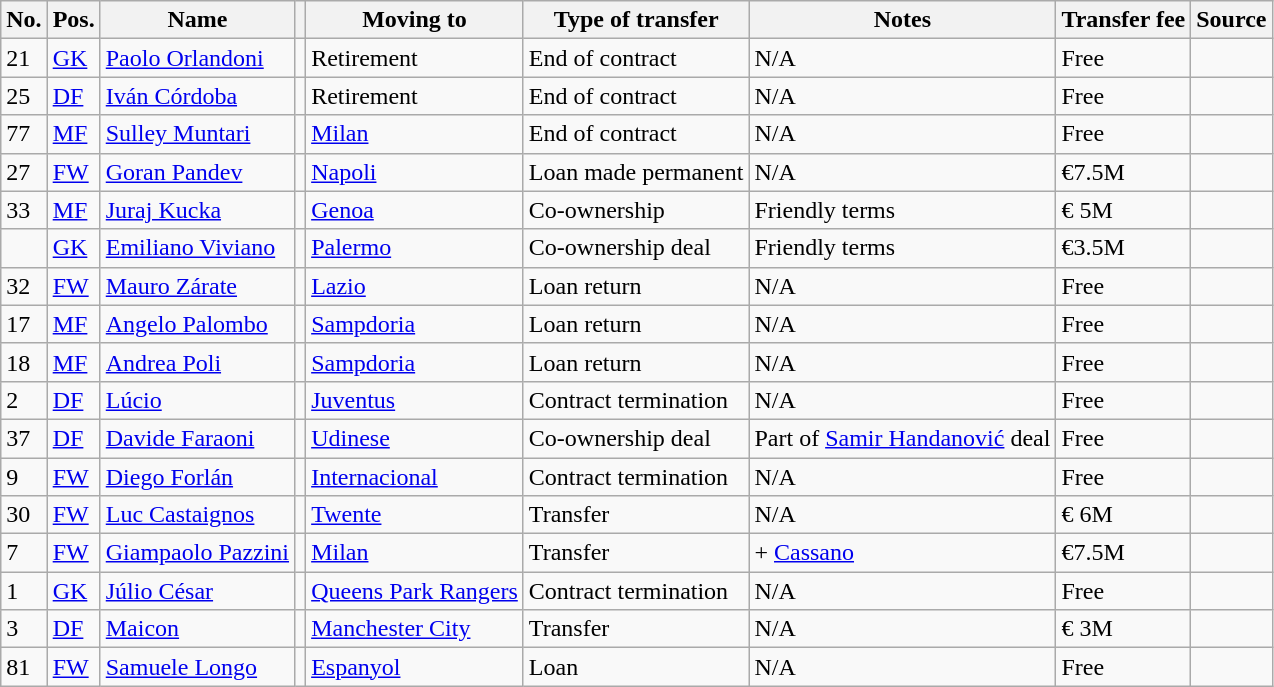<table class="wikitable sortable">
<tr>
<th>No.</th>
<th>Pos.</th>
<th>Name</th>
<th></th>
<th>Moving to</th>
<th>Type of transfer</th>
<th>Notes</th>
<th>Transfer fee</th>
<th>Source</th>
</tr>
<tr>
<td>21</td>
<td><a href='#'>GK</a></td>
<td> <a href='#'>Paolo Orlandoni</a></td>
<td></td>
<td>Retirement</td>
<td>End of contract</td>
<td>N/A</td>
<td>Free</td>
<td> </td>
</tr>
<tr>
<td>25</td>
<td><a href='#'>DF</a></td>
<td> <a href='#'>Iván Córdoba</a></td>
<td></td>
<td>Retirement</td>
<td>End of contract</td>
<td>N/A</td>
<td>Free</td>
<td></td>
</tr>
<tr>
<td>77</td>
<td><a href='#'>MF</a></td>
<td> <a href='#'>Sulley Muntari</a></td>
<td></td>
<td> <a href='#'>Milan</a></td>
<td>End of contract</td>
<td>N/A</td>
<td>Free</td>
<td></td>
</tr>
<tr>
<td>27</td>
<td><a href='#'>FW</a></td>
<td> <a href='#'>Goran Pandev</a></td>
<td></td>
<td> <a href='#'>Napoli</a></td>
<td>Loan made permanent</td>
<td>N/A</td>
<td>€7.5M</td>
<td></td>
</tr>
<tr>
<td>33</td>
<td><a href='#'>MF</a></td>
<td> <a href='#'>Juraj Kucka</a></td>
<td></td>
<td> <a href='#'>Genoa</a></td>
<td>Co-ownership</td>
<td>Friendly terms</td>
<td>€ 5M</td>
<td></td>
</tr>
<tr>
<td></td>
<td><a href='#'>GK</a></td>
<td> <a href='#'>Emiliano Viviano</a></td>
<td></td>
<td> <a href='#'>Palermo</a></td>
<td>Co-ownership deal</td>
<td>Friendly terms</td>
<td>€3.5M</td>
<td></td>
</tr>
<tr>
<td>32</td>
<td><a href='#'>FW</a></td>
<td> <a href='#'>Mauro Zárate</a></td>
<td></td>
<td> <a href='#'>Lazio</a></td>
<td>Loan return</td>
<td>N/A</td>
<td>Free</td>
<td></td>
</tr>
<tr>
<td>17</td>
<td><a href='#'>MF</a></td>
<td> <a href='#'>Angelo Palombo</a></td>
<td></td>
<td> <a href='#'>Sampdoria</a></td>
<td>Loan return</td>
<td>N/A</td>
<td>Free</td>
<td></td>
</tr>
<tr>
<td>18</td>
<td><a href='#'>MF</a></td>
<td> <a href='#'>Andrea Poli</a></td>
<td></td>
<td> <a href='#'>Sampdoria</a></td>
<td>Loan return</td>
<td>N/A</td>
<td>Free</td>
<td></td>
</tr>
<tr>
<td>2</td>
<td><a href='#'>DF</a></td>
<td> <a href='#'>Lúcio</a></td>
<td></td>
<td> <a href='#'>Juventus</a></td>
<td>Contract termination</td>
<td>N/A</td>
<td>Free</td>
<td></td>
</tr>
<tr>
<td>37</td>
<td><a href='#'>DF</a></td>
<td> <a href='#'>Davide Faraoni</a></td>
<td></td>
<td> <a href='#'>Udinese</a></td>
<td>Co-ownership deal</td>
<td>Part of <a href='#'>Samir Handanović</a> deal</td>
<td>Free</td>
<td></td>
</tr>
<tr>
<td>9</td>
<td><a href='#'>FW</a></td>
<td> <a href='#'>Diego Forlán</a></td>
<td></td>
<td> <a href='#'>Internacional</a></td>
<td>Contract termination</td>
<td>N/A</td>
<td>Free</td>
<td> </td>
</tr>
<tr>
<td>30</td>
<td><a href='#'>FW</a></td>
<td> <a href='#'>Luc Castaignos</a></td>
<td></td>
<td> <a href='#'>Twente</a></td>
<td>Transfer</td>
<td>N/A</td>
<td>€ 6M</td>
<td> </td>
</tr>
<tr>
<td>7</td>
<td><a href='#'>FW</a></td>
<td> <a href='#'>Giampaolo Pazzini</a></td>
<td></td>
<td> <a href='#'>Milan</a></td>
<td>Transfer</td>
<td>+ <a href='#'>Cassano</a></td>
<td>€7.5M</td>
<td> </td>
</tr>
<tr>
<td>1</td>
<td><a href='#'>GK</a></td>
<td> <a href='#'>Júlio César</a></td>
<td></td>
<td> <a href='#'>Queens Park Rangers</a></td>
<td>Contract termination</td>
<td>N/A</td>
<td>Free</td>
<td> </td>
</tr>
<tr>
<td>3</td>
<td><a href='#'>DF</a></td>
<td> <a href='#'>Maicon</a></td>
<td></td>
<td> <a href='#'>Manchester City</a></td>
<td>Transfer</td>
<td>N/A</td>
<td>€ 3M</td>
<td></td>
</tr>
<tr>
<td>81</td>
<td><a href='#'>FW</a></td>
<td> <a href='#'>Samuele Longo</a></td>
<td></td>
<td> <a href='#'>Espanyol</a></td>
<td>Loan</td>
<td>N/A</td>
<td>Free</td>
<td> </td>
</tr>
</table>
